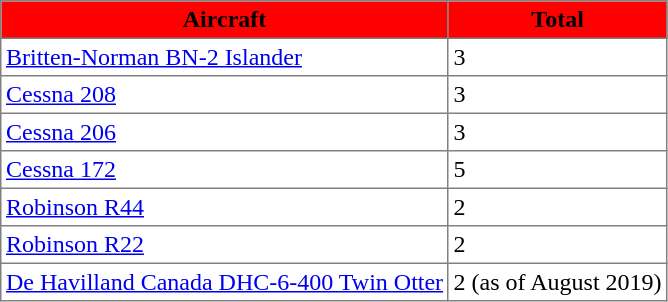<table class="toccolours" border="1" cellpadding="3" style="border-collapse:collapse">
<tr bgcolor=red>
<th><span>Aircraft</span></th>
<th><span>Total</span></th>
</tr>
<tr>
<td><a href='#'>Britten-Norman BN-2 Islander</a></td>
<td>3</td>
</tr>
<tr>
<td><a href='#'>Cessna 208</a></td>
<td>3</td>
</tr>
<tr>
<td><a href='#'>Cessna 206</a></td>
<td>3</td>
</tr>
<tr>
<td><a href='#'>Cessna 172</a></td>
<td>5</td>
</tr>
<tr>
<td><a href='#'>Robinson R44</a></td>
<td>2</td>
</tr>
<tr>
<td><a href='#'>Robinson R22</a></td>
<td>2</td>
</tr>
<tr>
<td><a href='#'>De Havilland Canada DHC-6-400 Twin Otter</a></td>
<td>2 (as of August 2019)</td>
</tr>
</table>
